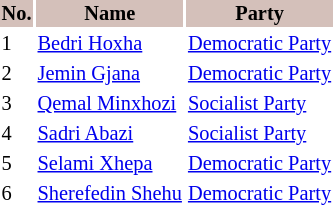<table class="toccolours" style="margin-bottom: 1em; font-size: 85%;">
<tr style="background:#d4c0ba;">
<th>No.</th>
<th>Name</th>
<th>Party</th>
</tr>
<tr>
<td>1</td>
<td><a href='#'>Bedri Hoxha</a></td>
<td><a href='#'>Democratic Party</a></td>
</tr>
<tr>
<td>2</td>
<td><a href='#'>Jemin Gjana</a></td>
<td><a href='#'>Democratic Party</a></td>
</tr>
<tr>
<td>3</td>
<td><a href='#'>Qemal Minxhozi</a></td>
<td><a href='#'>Socialist Party</a></td>
</tr>
<tr>
<td>4</td>
<td><a href='#'>Sadri Abazi</a></td>
<td><a href='#'>Socialist Party</a></td>
</tr>
<tr>
<td>5</td>
<td><a href='#'>Selami Xhepa</a></td>
<td><a href='#'>Democratic Party</a></td>
</tr>
<tr>
<td>6</td>
<td><a href='#'>Sherefedin Shehu</a></td>
<td><a href='#'>Democratic Party</a></td>
</tr>
</table>
